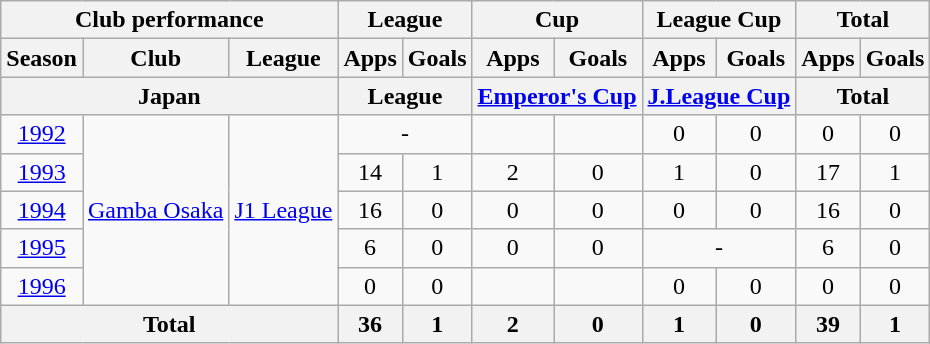<table class="wikitable" style="text-align:center;">
<tr>
<th colspan=3>Club performance</th>
<th colspan=2>League</th>
<th colspan=2>Cup</th>
<th colspan=2>League Cup</th>
<th colspan=2>Total</th>
</tr>
<tr>
<th>Season</th>
<th>Club</th>
<th>League</th>
<th>Apps</th>
<th>Goals</th>
<th>Apps</th>
<th>Goals</th>
<th>Apps</th>
<th>Goals</th>
<th>Apps</th>
<th>Goals</th>
</tr>
<tr>
<th colspan=3>Japan</th>
<th colspan=2>League</th>
<th colspan=2><a href='#'>Emperor's Cup</a></th>
<th colspan=2><a href='#'>J.League Cup</a></th>
<th colspan=2>Total</th>
</tr>
<tr>
<td><a href='#'>1992</a></td>
<td rowspan="5"><a href='#'>Gamba Osaka</a></td>
<td rowspan="5"><a href='#'>J1 League</a></td>
<td colspan="2">-</td>
<td></td>
<td></td>
<td>0</td>
<td>0</td>
<td>0</td>
<td>0</td>
</tr>
<tr>
<td><a href='#'>1993</a></td>
<td>14</td>
<td>1</td>
<td>2</td>
<td>0</td>
<td>1</td>
<td>0</td>
<td>17</td>
<td>1</td>
</tr>
<tr>
<td><a href='#'>1994</a></td>
<td>16</td>
<td>0</td>
<td>0</td>
<td>0</td>
<td>0</td>
<td>0</td>
<td>16</td>
<td>0</td>
</tr>
<tr>
<td><a href='#'>1995</a></td>
<td>6</td>
<td>0</td>
<td>0</td>
<td>0</td>
<td colspan="2">-</td>
<td>6</td>
<td>0</td>
</tr>
<tr>
<td><a href='#'>1996</a></td>
<td>0</td>
<td>0</td>
<td></td>
<td></td>
<td>0</td>
<td>0</td>
<td>0</td>
<td>0</td>
</tr>
<tr>
<th colspan=3>Total</th>
<th>36</th>
<th>1</th>
<th>2</th>
<th>0</th>
<th>1</th>
<th>0</th>
<th>39</th>
<th>1</th>
</tr>
</table>
